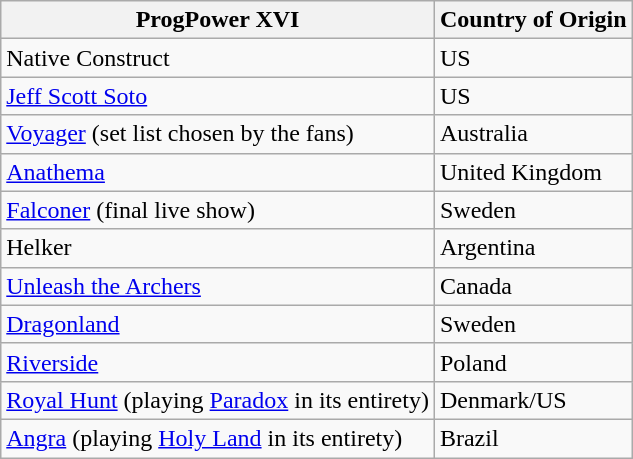<table class="wikitable">
<tr>
<th>ProgPower XVI</th>
<th>Country of Origin</th>
</tr>
<tr>
<td>Native Construct</td>
<td>US</td>
</tr>
<tr>
<td><a href='#'>Jeff Scott Soto</a></td>
<td>US</td>
</tr>
<tr>
<td><a href='#'>Voyager</a> (set list chosen by the fans)</td>
<td>Australia</td>
</tr>
<tr>
<td><a href='#'>Anathema</a></td>
<td>United Kingdom</td>
</tr>
<tr>
<td><a href='#'>Falconer</a> (final live show)</td>
<td>Sweden</td>
</tr>
<tr>
<td>Helker</td>
<td>Argentina</td>
</tr>
<tr>
<td><a href='#'>Unleash the Archers</a></td>
<td>Canada</td>
</tr>
<tr>
<td><a href='#'>Dragonland</a></td>
<td>Sweden</td>
</tr>
<tr>
<td><a href='#'>Riverside</a></td>
<td>Poland</td>
</tr>
<tr>
<td><a href='#'>Royal Hunt</a> (playing <a href='#'>Paradox</a> in its entirety)</td>
<td>Denmark/US</td>
</tr>
<tr>
<td><a href='#'>Angra</a> (playing <a href='#'>Holy Land</a> in its entirety)</td>
<td>Brazil</td>
</tr>
</table>
